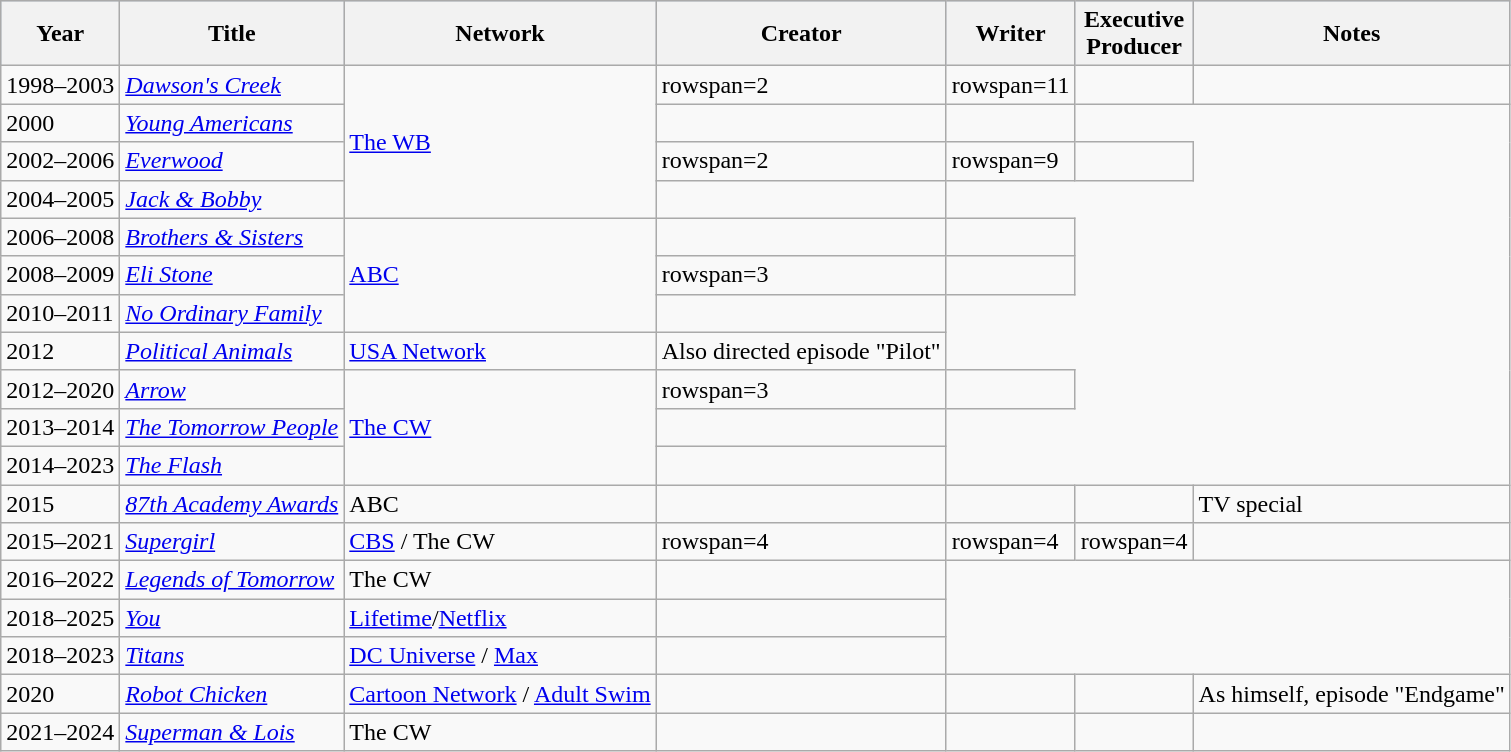<table class="wikitable">
<tr style="background:#b0c4de; text-align:center;">
<th>Year</th>
<th>Title</th>
<th>Network</th>
<th>Creator</th>
<th>Writer</th>
<th>Executive<br>Producer</th>
<th>Notes</th>
</tr>
<tr>
<td>1998–2003</td>
<td><em><a href='#'>Dawson's Creek</a></em></td>
<td rowspan=4><a href='#'>The WB</a></td>
<td>rowspan=2 </td>
<td>rowspan=11 </td>
<td></td>
<td></td>
</tr>
<tr>
<td>2000</td>
<td><em><a href='#'>Young Americans</a></em></td>
<td></td>
<td></td>
</tr>
<tr>
<td>2002–2006</td>
<td><em><a href='#'>Everwood</a></em></td>
<td>rowspan=2 </td>
<td>rowspan=9 </td>
<td></td>
</tr>
<tr>
<td>2004–2005</td>
<td><em><a href='#'>Jack & Bobby</a></em></td>
<td></td>
</tr>
<tr>
<td>2006–2008</td>
<td><em><a href='#'>Brothers & Sisters</a></em></td>
<td rowspan=3><a href='#'>ABC</a></td>
<td></td>
<td></td>
</tr>
<tr>
<td>2008–2009</td>
<td><em><a href='#'>Eli Stone</a></em></td>
<td>rowspan=3 </td>
<td></td>
</tr>
<tr>
<td>2010–2011</td>
<td><em><a href='#'>No Ordinary Family</a></em></td>
<td></td>
</tr>
<tr>
<td>2012</td>
<td><em><a href='#'>Political Animals</a></em></td>
<td><a href='#'>USA Network</a></td>
<td>Also directed episode "Pilot"</td>
</tr>
<tr>
<td>2012–2020</td>
<td><em><a href='#'>Arrow</a></em></td>
<td rowspan=3><a href='#'>The CW</a></td>
<td>rowspan=3 </td>
<td></td>
</tr>
<tr>
<td>2013–2014</td>
<td><em><a href='#'>The Tomorrow People</a></em></td>
<td></td>
</tr>
<tr>
<td>2014–2023</td>
<td><em><a href='#'>The Flash</a></em></td>
<td></td>
</tr>
<tr>
<td>2015</td>
<td><em><a href='#'>87th Academy Awards</a></em></td>
<td>ABC</td>
<td></td>
<td></td>
<td></td>
<td>TV special</td>
</tr>
<tr>
<td>2015–2021</td>
<td><em><a href='#'>Supergirl</a></em></td>
<td><a href='#'>CBS</a> / The CW</td>
<td>rowspan=4 </td>
<td>rowspan=4 </td>
<td>rowspan=4 </td>
<td></td>
</tr>
<tr>
<td>2016–2022</td>
<td><em><a href='#'>Legends of Tomorrow</a></em></td>
<td>The CW</td>
<td></td>
</tr>
<tr>
<td rowspan=1>2018–2025</td>
<td><em><a href='#'>You</a></em></td>
<td><a href='#'>Lifetime</a>/<a href='#'>Netflix</a></td>
<td></td>
</tr>
<tr>
<td>2018–2023</td>
<td><em><a href='#'>Titans</a></em></td>
<td><a href='#'>DC Universe</a> / <a href='#'>Max</a></td>
<td></td>
</tr>
<tr>
<td>2020</td>
<td><em><a href='#'>Robot Chicken</a></em></td>
<td><a href='#'>Cartoon Network</a> / <a href='#'>Adult Swim</a></td>
<td></td>
<td></td>
<td></td>
<td>As himself, episode "Endgame"</td>
</tr>
<tr>
<td>2021–2024</td>
<td><em><a href='#'>Superman & Lois</a></em></td>
<td>The CW</td>
<td></td>
<td></td>
<td></td>
<td></td>
</tr>
</table>
